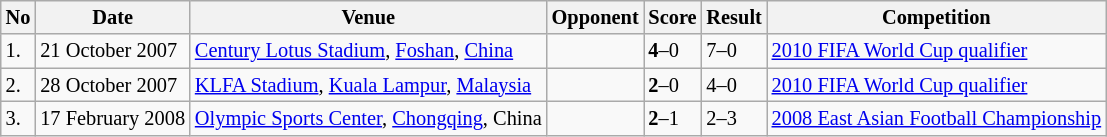<table class="wikitable" style="font-size:85%;">
<tr>
<th>No</th>
<th>Date</th>
<th>Venue</th>
<th>Opponent</th>
<th>Score</th>
<th>Result</th>
<th>Competition</th>
</tr>
<tr>
<td>1.</td>
<td>21 October 2007</td>
<td><a href='#'>Century Lotus Stadium</a>, <a href='#'>Foshan</a>, <a href='#'>China</a></td>
<td></td>
<td><strong>4</strong>–0</td>
<td>7–0</td>
<td><a href='#'>2010 FIFA World Cup qualifier</a></td>
</tr>
<tr>
<td>2.</td>
<td>28 October 2007</td>
<td><a href='#'>KLFA Stadium</a>, <a href='#'>Kuala Lampur</a>, <a href='#'>Malaysia</a></td>
<td></td>
<td><strong>2</strong>–0</td>
<td>4–0</td>
<td><a href='#'>2010 FIFA World Cup qualifier</a></td>
</tr>
<tr>
<td>3.</td>
<td>17 February 2008</td>
<td><a href='#'>Olympic Sports Center</a>, <a href='#'>Chongqing</a>, China</td>
<td></td>
<td><strong>2</strong>–1</td>
<td>2–3</td>
<td><a href='#'>2008 East Asian Football Championship</a></td>
</tr>
</table>
